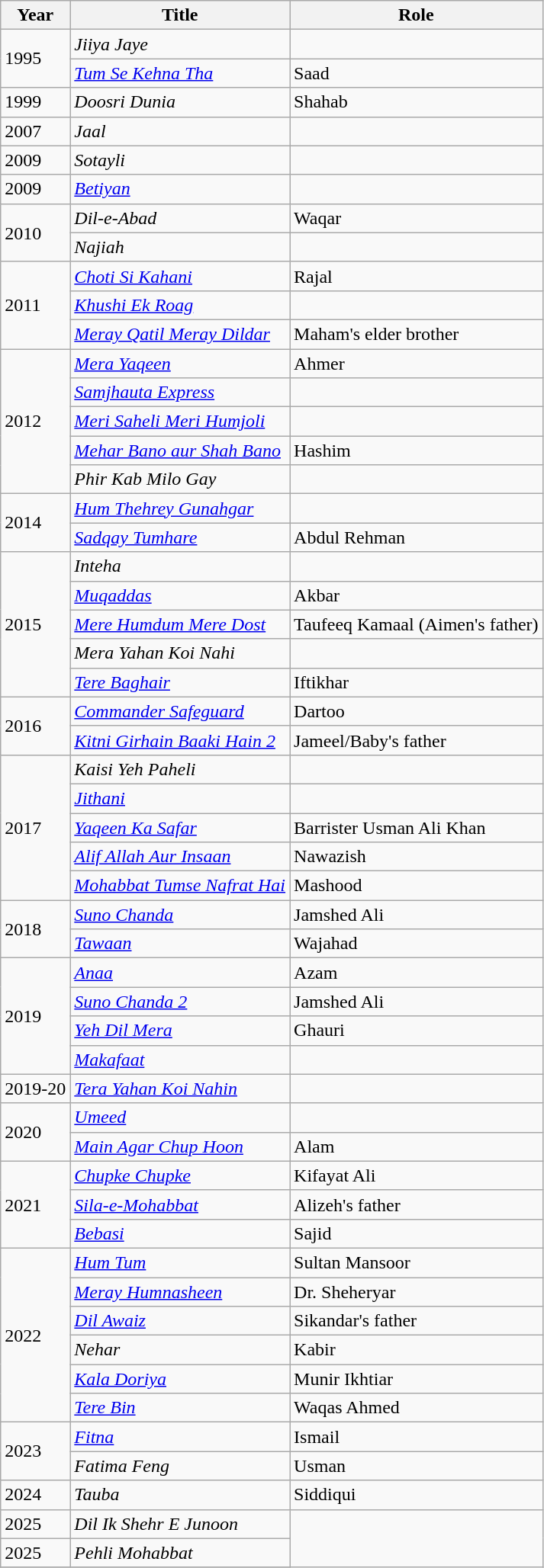<table class="wikitable">
<tr>
<th>Year</th>
<th>Title</th>
<th>Role</th>
</tr>
<tr>
<td rowspan="2">1995</td>
<td><em>Jiiya Jaye </em></td>
<td></td>
</tr>
<tr>
<td><em><a href='#'>Tum Se Kehna Tha</a></em></td>
<td>Saad</td>
</tr>
<tr>
<td>1999</td>
<td><em>Doosri Dunia</em></td>
<td>Shahab</td>
</tr>
<tr>
<td>2007</td>
<td><em>Jaal</em></td>
<td></td>
</tr>
<tr>
<td>2009</td>
<td><em>Sotayli</em></td>
<td></td>
</tr>
<tr>
<td>2009</td>
<td><em><a href='#'>Betiyan</a></em></td>
<td></td>
</tr>
<tr>
<td rowspan="2">2010</td>
<td><em>Dil-e-Abad</em></td>
<td>Waqar</td>
</tr>
<tr>
<td><em>Najiah</em></td>
<td></td>
</tr>
<tr>
<td rowspan="3">2011</td>
<td><em><a href='#'>Choti Si Kahani</a> </em></td>
<td>Rajal</td>
</tr>
<tr>
<td><em><a href='#'>Khushi Ek Roag</a></em></td>
<td></td>
</tr>
<tr>
<td><em><a href='#'>Meray Qatil Meray Dildar</a></em></td>
<td>Maham's elder brother</td>
</tr>
<tr>
<td rowspan="5">2012</td>
<td><em><a href='#'>Mera Yaqeen</a></em></td>
<td>Ahmer</td>
</tr>
<tr>
<td><em><a href='#'>Samjhauta Express</a></em></td>
<td></td>
</tr>
<tr>
<td><em><a href='#'>Meri Saheli Meri Humjoli</a></em></td>
<td></td>
</tr>
<tr>
<td><em><a href='#'>Mehar Bano aur Shah Bano</a></em></td>
<td>Hashim</td>
</tr>
<tr>
<td><em>Phir Kab Milo Gay</em></td>
<td></td>
</tr>
<tr>
<td rowspan="2">2014</td>
<td><em><a href='#'>Hum Thehrey Gunahgar</a></em></td>
<td></td>
</tr>
<tr>
<td><em><a href='#'>Sadqay Tumhare</a></em></td>
<td>Abdul Rehman</td>
</tr>
<tr>
<td rowspan="5">2015</td>
<td><em>Inteha</em></td>
<td></td>
</tr>
<tr>
<td><em><a href='#'>Muqaddas</a></em></td>
<td>Akbar</td>
</tr>
<tr>
<td><em><a href='#'>Mere Humdum Mere Dost</a></em></td>
<td>Taufeeq Kamaal (Aimen's father)</td>
</tr>
<tr>
<td><em>Mera Yahan Koi Nahi</em></td>
<td></td>
</tr>
<tr>
<td><em><a href='#'>Tere Baghair</a></em></td>
<td>Iftikhar</td>
</tr>
<tr>
<td rowspan="2">2016</td>
<td><em><a href='#'>Commander Safeguard</a></em></td>
<td>Dartoo</td>
</tr>
<tr>
<td><em><a href='#'>Kitni Girhain Baaki Hain 2</a></em></td>
<td>Jameel/Baby's father</td>
</tr>
<tr>
<td rowspan="5">2017</td>
<td><em>Kaisi</em> <em>Yeh</em> <em>Paheli</em></td>
<td></td>
</tr>
<tr>
<td><em><a href='#'>Jithani</a></em></td>
<td></td>
</tr>
<tr>
<td><em><a href='#'>Yaqeen Ka Safar</a></em></td>
<td>Barrister Usman Ali Khan</td>
</tr>
<tr>
<td><em><a href='#'>Alif Allah Aur Insaan</a></em></td>
<td>Nawazish</td>
</tr>
<tr>
<td><em><a href='#'>Mohabbat Tumse Nafrat Hai</a></em></td>
<td>Mashood</td>
</tr>
<tr>
<td rowspan="2">2018</td>
<td><em><a href='#'>Suno Chanda</a></em></td>
<td>Jamshed Ali</td>
</tr>
<tr>
<td><em><a href='#'>Tawaan</a></em></td>
<td>Wajahad</td>
</tr>
<tr>
<td rowspan="4">2019</td>
<td><em><a href='#'>Anaa</a></em></td>
<td>Azam</td>
</tr>
<tr>
<td><em><a href='#'>Suno Chanda 2</a></em></td>
<td>Jamshed Ali</td>
</tr>
<tr>
<td><em><a href='#'>Yeh Dil Mera</a></em></td>
<td>Ghauri</td>
</tr>
<tr>
<td><em><a href='#'>Makafaat</a></em></td>
<td></td>
</tr>
<tr>
<td>2019-20</td>
<td><em><a href='#'>Tera Yahan Koi Nahin</a></em></td>
<td></td>
</tr>
<tr>
<td rowspan="2">2020</td>
<td><em><a href='#'>Umeed</a></em></td>
<td></td>
</tr>
<tr>
<td><em><a href='#'>Main Agar Chup Hoon</a></em></td>
<td>Alam</td>
</tr>
<tr>
<td rowspan="3">2021</td>
<td><em><a href='#'>Chupke Chupke</a></em></td>
<td>Kifayat Ali</td>
</tr>
<tr>
<td><em><a href='#'>Sila-e-Mohabbat</a></em></td>
<td>Alizeh's father</td>
</tr>
<tr>
<td><em><a href='#'>Bebasi</a></em></td>
<td>Sajid</td>
</tr>
<tr>
<td rowspan="6">2022</td>
<td><em><a href='#'>Hum Tum</a></em></td>
<td>Sultan Mansoor</td>
</tr>
<tr>
<td><em><a href='#'>Meray Humnasheen</a></em></td>
<td>Dr. Sheheryar</td>
</tr>
<tr>
<td><em><a href='#'>Dil Awaiz</a></em></td>
<td>Sikandar's father</td>
</tr>
<tr>
<td><em>Nehar</em></td>
<td>Kabir</td>
</tr>
<tr>
<td><em><a href='#'>Kala Doriya</a></em></td>
<td>Munir Ikhtiar</td>
</tr>
<tr>
<td><em><a href='#'>Tere Bin</a></em></td>
<td>Waqas Ahmed</td>
</tr>
<tr>
<td rowspan="2">2023</td>
<td><em><a href='#'>Fitna</a></em></td>
<td>Ismail</td>
</tr>
<tr>
<td><em>Fatima Feng</em></td>
<td>Usman</td>
</tr>
<tr>
<td>2024</td>
<td><em>Tauba</em></td>
<td>Siddiqui</td>
</tr>
<tr>
<td>2025</td>
<td><em>Dil Ik Shehr E Junoon</em></td>
</tr>
<tr>
<td>2025</td>
<td><em>Pehli Mohabbat</em></td>
</tr>
<tr>
</tr>
</table>
